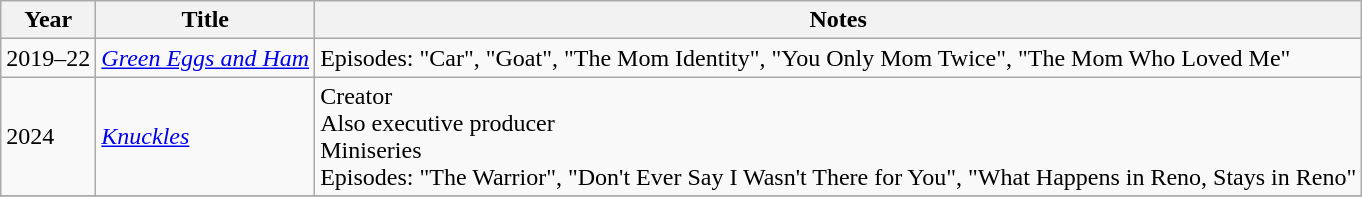<table class="wikitable">
<tr>
<th>Year</th>
<th>Title</th>
<th>Notes</th>
</tr>
<tr>
<td>2019–22</td>
<td><em><a href='#'>Green Eggs and Ham</a></em></td>
<td>Episodes: "Car", "Goat", "The Mom Identity", "You Only Mom Twice", "The Mom Who Loved Me"</td>
</tr>
<tr>
<td>2024</td>
<td><em><a href='#'>Knuckles</a></em></td>
<td>Creator<br>Also executive producer<br>Miniseries<br>Episodes: "The Warrior", "Don't Ever Say I Wasn't There for You", "What Happens in Reno, Stays in Reno"</td>
</tr>
<tr>
</tr>
</table>
